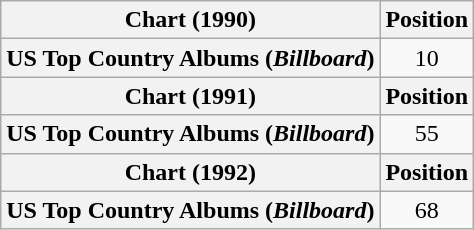<table class="wikitable plainrowheaders" style="text-align:center">
<tr>
<th scope="col">Chart (1990)</th>
<th scope="col">Position</th>
</tr>
<tr>
<th scope="row">US Top Country Albums (<em>Billboard</em>)</th>
<td>10</td>
</tr>
<tr>
<th scope="col">Chart (1991)</th>
<th scope="col">Position</th>
</tr>
<tr>
<th scope="row">US Top Country Albums (<em>Billboard</em>)</th>
<td>55</td>
</tr>
<tr>
<th scope="col">Chart (1992)</th>
<th scope="col">Position</th>
</tr>
<tr>
<th scope="row">US Top Country Albums (<em>Billboard</em>)</th>
<td>68</td>
</tr>
</table>
